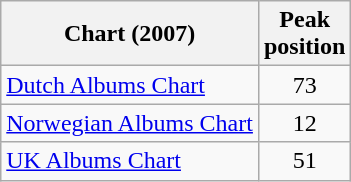<table class="wikitable sortable">
<tr>
<th>Chart (2007)</th>
<th>Peak<br>position</th>
</tr>
<tr>
<td align="left"><a href='#'>Dutch Albums Chart</a></td>
<td style="text-align:center;">73</td>
</tr>
<tr>
<td align="left"><a href='#'>Norwegian Albums Chart</a></td>
<td style="text-align:center;">12</td>
</tr>
<tr>
<td align="left"><a href='#'>UK Albums Chart</a></td>
<td style="text-align:center;">51</td>
</tr>
</table>
